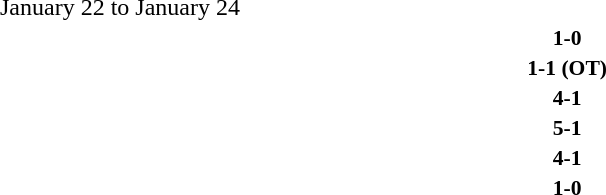<table style="width:100%;" cellspacing="1">
<tr>
<th width=25%></th>
<th width=2%></th>
<th width=6%></th>
<th width=2%></th>
<th width=25%></th>
</tr>
<tr>
<td>January 22 to January 24</td>
</tr>
<tr style=font-size:90%>
<td align=right><strong></strong></td>
<td></td>
<td align=center><strong>1-0</strong></td>
<td></td>
<td><strong></strong></td>
<td></td>
</tr>
<tr style=font-size:90%>
<td align=right><strong></strong></td>
<td></td>
<td align=center><strong>1-1 (OT)</strong></td>
<td></td>
<td><strong></strong></td>
<td></td>
</tr>
<tr style=font-size:90%>
<td align=right><strong></strong></td>
<td></td>
<td align=center><strong>4-1</strong></td>
<td></td>
<td><strong></strong></td>
<td></td>
</tr>
<tr style=font-size:90%>
<td align=right><strong></strong></td>
<td></td>
<td align=center><strong>5-1</strong></td>
<td></td>
<td><strong></strong></td>
<td></td>
</tr>
<tr style=font-size:90%>
<td align=right><strong></strong></td>
<td></td>
<td align=center><strong>4-1</strong></td>
<td></td>
<td><strong></strong></td>
<td></td>
</tr>
<tr style=font-size:90%>
<td align=right><strong></strong></td>
<td></td>
<td align=center><strong>1-0</strong></td>
<td></td>
<td><strong></strong></td>
<td></td>
</tr>
</table>
